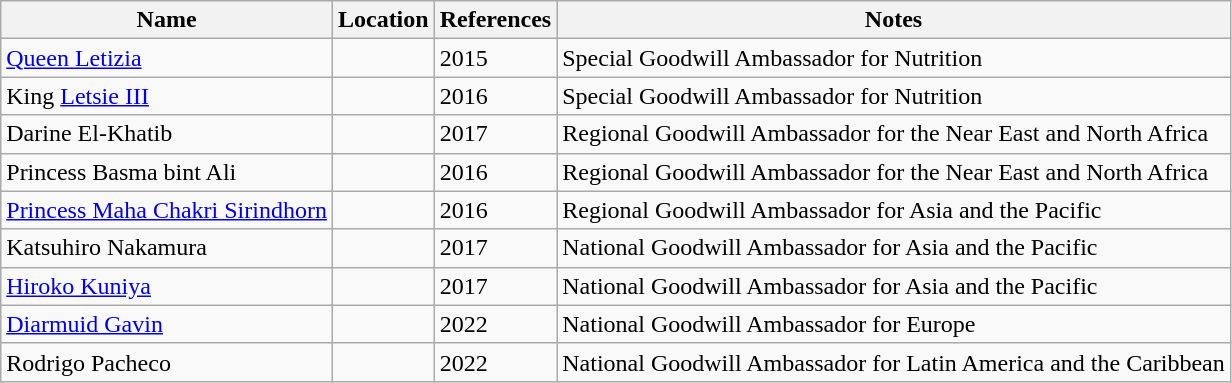<table class="wikitable sortable">
<tr>
<th>Name</th>
<th>Location</th>
<th>References</th>
<th>Notes</th>
</tr>
<tr>
<td><a href='#'>Queen Letizia</a></td>
<td></td>
<td>2015</td>
<td>Special Goodwill Ambassador for Nutrition</td>
</tr>
<tr>
<td>King <a href='#'>Letsie III</a></td>
<td></td>
<td>2016</td>
<td>Special Goodwill Ambassador for Nutrition</td>
</tr>
<tr>
<td>Darine El-Khatib</td>
<td></td>
<td>2017</td>
<td>Regional Goodwill Ambassador for the Near East and North Africa</td>
</tr>
<tr>
<td>Princess Basma bint Ali</td>
<td></td>
<td>2016</td>
<td>Regional Goodwill Ambassador for the Near East and North Africa</td>
</tr>
<tr>
<td><a href='#'>Princess Maha Chakri Sirindhorn</a></td>
<td></td>
<td>2016</td>
<td>Regional Goodwill Ambassador for Asia and the Pacific</td>
</tr>
<tr>
<td>Katsuhiro Nakamura</td>
<td></td>
<td>2017</td>
<td>National Goodwill Ambassador for Asia and the Pacific</td>
</tr>
<tr>
<td><a href='#'>Hiroko Kuniya</a></td>
<td></td>
<td>2017</td>
<td>National Goodwill Ambassador for Asia and the Pacific</td>
</tr>
<tr>
<td><a href='#'>Diarmuid Gavin</a></td>
<td></td>
<td>2022</td>
<td>National Goodwill Ambassador for Europe</td>
</tr>
<tr>
<td>Rodrigo Pacheco</td>
<td></td>
<td>2022</td>
<td>National Goodwill Ambassador for Latin America and the Caribbean</td>
</tr>
</table>
